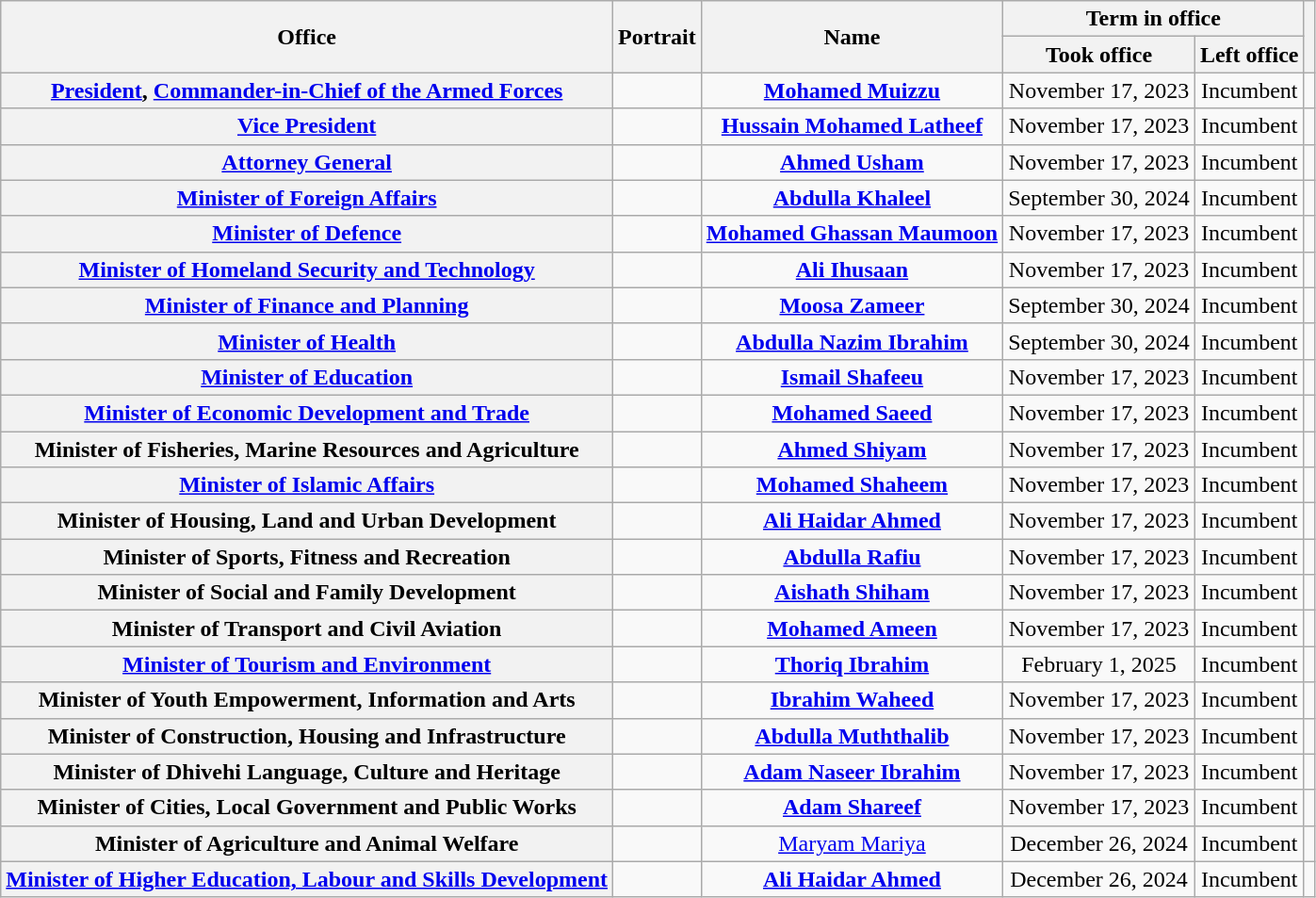<table class="sortable wikitable" style=text-align:center;>
<tr>
<th rowspan=2>Office</th>
<th rowspan=2  class=unsortable>Portrait</th>
<th rowspan=2>Name</th>
<th colspan=2>Term in office</th>
<th class=unsortable rowspan=2></th>
</tr>
<tr>
<th class=unsortable>Took office</th>
<th class=unsortable>Left office</th>
</tr>
<tr>
<th scope=row><a href='#'>President</a>, <a href='#'>Commander-in-Chief of the Armed Forces</a></th>
<td></td>
<td><strong><a href='#'>Mohamed Muizzu</a></strong></td>
<td>November 17, 2023</td>
<td>Incumbent</td>
<td></td>
</tr>
<tr>
<th scope=row><a href='#'>Vice President</a></th>
<td></td>
<td><strong><a href='#'>Hussain Mohamed Latheef</a></strong></td>
<td>November 17, 2023</td>
<td>Incumbent</td>
<td></td>
</tr>
<tr>
<th scope=row><a href='#'>Attorney General</a></th>
<td></td>
<td><strong><a href='#'>Ahmed Usham</a></strong></td>
<td>November 17, 2023</td>
<td>Incumbent</td>
<td></td>
</tr>
<tr>
<th scope=row><a href='#'>Minister of Foreign Affairs</a></th>
<td></td>
<td><strong><a href='#'>Abdulla Khaleel</a></strong></td>
<td>September 30, 2024</td>
<td>Incumbent</td>
<td></td>
</tr>
<tr>
<th scope=row><a href='#'>Minister of Defence</a></th>
<td></td>
<td><strong><a href='#'>Mohamed Ghassan Maumoon</a></strong></td>
<td>November 17, 2023</td>
<td>Incumbent</td>
<td></td>
</tr>
<tr>
<th scope=row><a href='#'>Minister of Homeland Security and Technology</a></th>
<td></td>
<td><strong><a href='#'>Ali Ihusaan</a></strong></td>
<td>November 17, 2023</td>
<td>Incumbent</td>
<td></td>
</tr>
<tr>
<th scope=row><a href='#'>Minister of Finance and Planning</a></th>
<td></td>
<td><strong><a href='#'>Moosa Zameer</a></strong></td>
<td>September 30, 2024</td>
<td>Incumbent</td>
<td></td>
</tr>
<tr>
<th><a href='#'>Minister of Health</a></th>
<td></td>
<td><strong><a href='#'>Abdulla Nazim Ibrahim</a></strong></td>
<td>September 30, 2024</td>
<td>Incumbent</td>
<td></td>
</tr>
<tr>
<th><a href='#'>Minister of Education</a></th>
<td></td>
<td><strong><a href='#'>Ismail Shafeeu</a></strong></td>
<td>November 17, 2023</td>
<td>Incumbent</td>
<td></td>
</tr>
<tr>
<th><a href='#'>Minister of Economic Development and Trade</a></th>
<td></td>
<td><a href='#'><strong>Mohamed Saeed</strong></a></td>
<td>November 17, 2023</td>
<td>Incumbent</td>
<td></td>
</tr>
<tr>
<th>Minister of Fisheries, Marine Resources and Agriculture</th>
<td></td>
<td><a href='#'><strong>Ahmed Shiyam</strong></a></td>
<td>November 17, 2023</td>
<td>Incumbent</td>
<td></td>
</tr>
<tr>
<th><a href='#'>Minister of Islamic Affairs</a></th>
<td></td>
<td><strong><a href='#'>Mohamed Shaheem</a></strong></td>
<td>November 17, 2023</td>
<td>Incumbent</td>
<td></td>
</tr>
<tr>
<th>Minister of Housing, Land and Urban Development</th>
<td></td>
<td><strong><a href='#'>Ali Haidar Ahmed</a></strong></td>
<td>November 17, 2023</td>
<td>Incumbent</td>
<td></td>
</tr>
<tr>
<th>Minister of Sports, Fitness and Recreation</th>
<td></td>
<td><strong><a href='#'>Abdulla Rafiu</a></strong></td>
<td>November 17, 2023</td>
<td>Incumbent</td>
<td></td>
</tr>
<tr>
<th>Minister of Social and Family Development</th>
<td></td>
<td><strong><a href='#'>Aishath Shiham</a></strong></td>
<td>November 17, 2023</td>
<td>Incumbent</td>
<td></td>
</tr>
<tr>
<th>Minister of Transport and Civil Aviation</th>
<td></td>
<td><a href='#'><strong>Mohamed Ameen</strong></a></td>
<td>November 17, 2023</td>
<td>Incumbent</td>
<td></td>
</tr>
<tr>
<th><a href='#'>Minister of Tourism and Environment</a></th>
<td></td>
<td><strong><a href='#'>Thoriq Ibrahim</a></strong></td>
<td>February 1, 2025</td>
<td>Incumbent</td>
<td></td>
</tr>
<tr>
<th>Minister of Youth Empowerment, Information and Arts</th>
<td></td>
<td><strong><a href='#'>Ibrahim Waheed</a></strong></td>
<td>November 17, 2023</td>
<td>Incumbent</td>
<td></td>
</tr>
<tr>
<th>Minister of Construction, Housing and Infrastructure</th>
<td></td>
<td><strong><a href='#'>Abdulla Muththalib</a></strong></td>
<td>November 17, 2023</td>
<td>Incumbent</td>
<td></td>
</tr>
<tr>
<th>Minister of Dhivehi Language, Culture and Heritage</th>
<td></td>
<td><strong><a href='#'>Adam Naseer Ibrahim</a></strong></td>
<td>November 17, 2023</td>
<td>Incumbent</td>
<td></td>
</tr>
<tr>
<th>Minister of Cities, Local Government and Public Works</th>
<td></td>
<td><strong><a href='#'>Adam Shareef</a></strong></td>
<td>November 17, 2023</td>
<td>Incumbent</td>
<td></td>
</tr>
<tr>
<th>Minister of Agriculture and Animal Welfare</th>
<td></td>
<td><a href='#'>Maryam Mariya</a></td>
<td>December 26, 2024</td>
<td>Incumbent</td>
<td></td>
</tr>
<tr>
<th><a href='#'>Minister of Higher Education, Labour and Skills Development</a></th>
<td></td>
<td><strong><a href='#'>Ali Haidar Ahmed</a></strong></td>
<td>December 26, 2024</td>
<td>Incumbent</td>
<td></td>
</tr>
</table>
